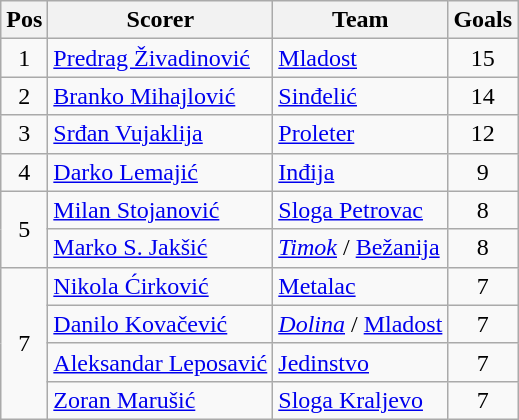<table class="wikitable">
<tr>
<th>Pos</th>
<th>Scorer</th>
<th>Team</th>
<th align=center>Goals</th>
</tr>
<tr>
<td style="text-align:center">1</td>
<td> <a href='#'>Predrag Živadinović</a></td>
<td><a href='#'>Mladost</a></td>
<td style="text-align:center">15</td>
</tr>
<tr>
<td style="text-align:center">2</td>
<td> <a href='#'>Branko Mihajlović</a></td>
<td><a href='#'>Sinđelić</a></td>
<td style="text-align:center">14</td>
</tr>
<tr>
<td style="text-align:center">3</td>
<td> <a href='#'>Srđan Vujaklija</a></td>
<td><a href='#'>Proleter</a></td>
<td style="text-align:center">12</td>
</tr>
<tr>
<td style="text-align:center">4</td>
<td> <a href='#'>Darko Lemajić</a></td>
<td><a href='#'>Inđija</a></td>
<td style="text-align:center">9</td>
</tr>
<tr>
<td rowspan=2 style="text-align:center">5</td>
<td> <a href='#'>Milan Stojanović</a></td>
<td><a href='#'>Sloga Petrovac</a></td>
<td style="text-align:center">8</td>
</tr>
<tr>
<td> <a href='#'>Marko S. Jakšić</a></td>
<td><em><a href='#'>Timok</a></em> / <a href='#'>Bežanija</a></td>
<td style="text-align:center">8</td>
</tr>
<tr>
<td rowspan=4 style="text-align:center">7</td>
<td> <a href='#'>Nikola Ćirković</a></td>
<td><a href='#'>Metalac</a></td>
<td style="text-align:center">7</td>
</tr>
<tr>
<td> <a href='#'>Danilo Kovačević</a></td>
<td><em><a href='#'>Dolina</a></em> / <a href='#'>Mladost</a></td>
<td style="text-align:center">7</td>
</tr>
<tr>
<td> <a href='#'>Aleksandar Leposavić</a></td>
<td><a href='#'>Jedinstvo</a></td>
<td style="text-align:center">7</td>
</tr>
<tr>
<td> <a href='#'>Zoran Marušić</a></td>
<td><a href='#'>Sloga Kraljevo</a></td>
<td style="text-align:center">7</td>
</tr>
</table>
